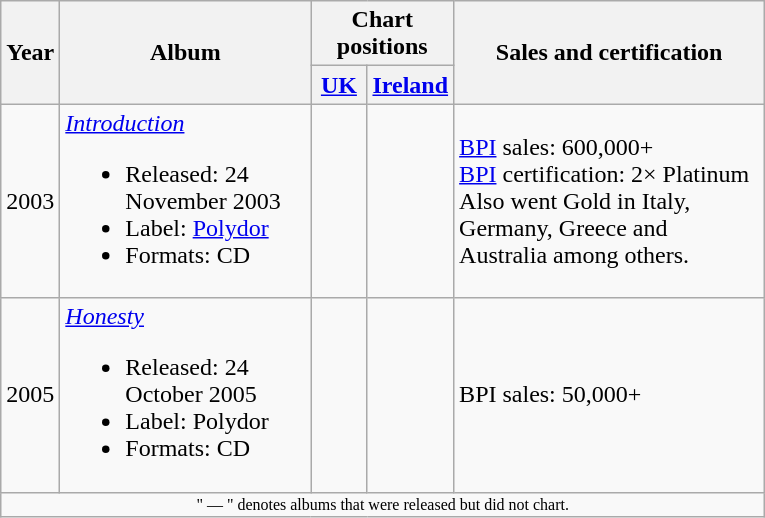<table class="wikitable">
<tr>
<th style="width:25px;" rowspan="2">Year</th>
<th style="width:160px;" rowspan="2">Album</th>
<th colspan="2">Chart positions</th>
<th style="width:200px;" rowspan="2">Sales and certification</th>
</tr>
<tr>
<th style="width:30px;"><a href='#'>UK</a></th>
<th style="width:30px;"><a href='#'>Ireland</a></th>
</tr>
<tr>
<td>2003</td>
<td><em><a href='#'>Introduction</a></em><br><ul><li>Released: 24 November 2003</li><li>Label: <a href='#'>Polydor</a></li><li>Formats: CD</li></ul></td>
<td></td>
<td></td>
<td><a href='#'>BPI</a> sales: 600,000+<br><a href='#'>BPI</a> certification: 2× Platinum<br>Also went Gold in Italy, Germany, Greece and Australia among others.</td>
</tr>
<tr>
<td>2005</td>
<td><em><a href='#'>Honesty</a></em><br><ul><li>Released: 24 October 2005</li><li>Label: Polydor</li><li>Formats: CD</li></ul></td>
<td></td>
<td></td>
<td>BPI sales: 50,000+<br></td>
</tr>
<tr>
<td colspan="11" style="text-align:center; font-size:8pt;">" — " denotes albums that were released but did not chart.</td>
</tr>
</table>
